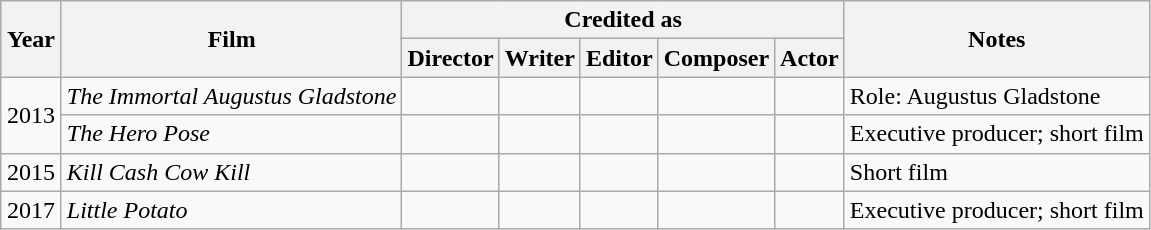<table class="wikitable">
<tr>
<th rowspan="2" style="width:33px;">Year</th>
<th rowspan="2">Film</th>
<th colspan="5">Credited as</th>
<th rowspan="2">Notes</th>
</tr>
<tr>
<th width=20>Director</th>
<th width=20>Writer</th>
<th width=20>Editor</th>
<th width=20>Composer</th>
<th width=20>Actor</th>
</tr>
<tr style="text-align:center;">
<td rowspan="2">2013</td>
<td style="text-align:left;"><em>The Immortal Augustus Gladstone</em></td>
<td></td>
<td></td>
<td></td>
<td></td>
<td></td>
<td style="text-align:left;">Role: Augustus Gladstone</td>
</tr>
<tr style="text-align:center;">
<td style="text-align:left;"><em>The Hero Pose</em></td>
<td></td>
<td></td>
<td></td>
<td></td>
<td></td>
<td style="text-align:left;">Executive producer; short film</td>
</tr>
<tr style="text-align:center;">
<td>2015</td>
<td style="text-align:left;"><em>Kill Cash Cow Kill</em></td>
<td></td>
<td></td>
<td></td>
<td></td>
<td></td>
<td style="text-align:left;">Short film</td>
</tr>
<tr style="text-align:center;">
<td>2017</td>
<td style="text-align:left;"><em>Little Potato</em></td>
<td></td>
<td></td>
<td></td>
<td></td>
<td></td>
<td style="text-align:left;">Executive producer; short film</td>
</tr>
</table>
